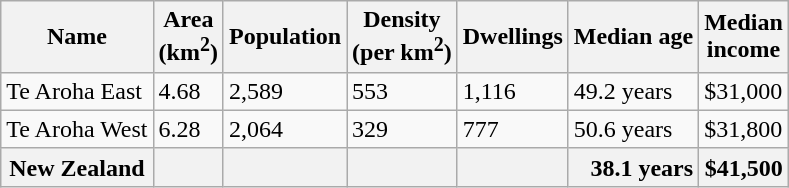<table class="wikitable defaultright col1left">
<tr>
<th>Name</th>
<th>Area<br>(km<sup>2</sup>)</th>
<th>Population</th>
<th>Density<br>(per km<sup>2</sup>)</th>
<th>Dwellings</th>
<th>Median age</th>
<th>Median<br>income</th>
</tr>
<tr>
<td>Te Aroha East</td>
<td>4.68</td>
<td>2,589</td>
<td>553</td>
<td>1,116</td>
<td>49.2 years</td>
<td>$31,000</td>
</tr>
<tr>
<td>Te Aroha West</td>
<td>6.28</td>
<td>2,064</td>
<td>329</td>
<td>777</td>
<td>50.6 years</td>
<td>$31,800</td>
</tr>
<tr>
<th>New Zealand</th>
<th></th>
<th></th>
<th></th>
<th></th>
<th style="text-align:right;">38.1 years</th>
<th style="text-align:right;">$41,500</th>
</tr>
</table>
